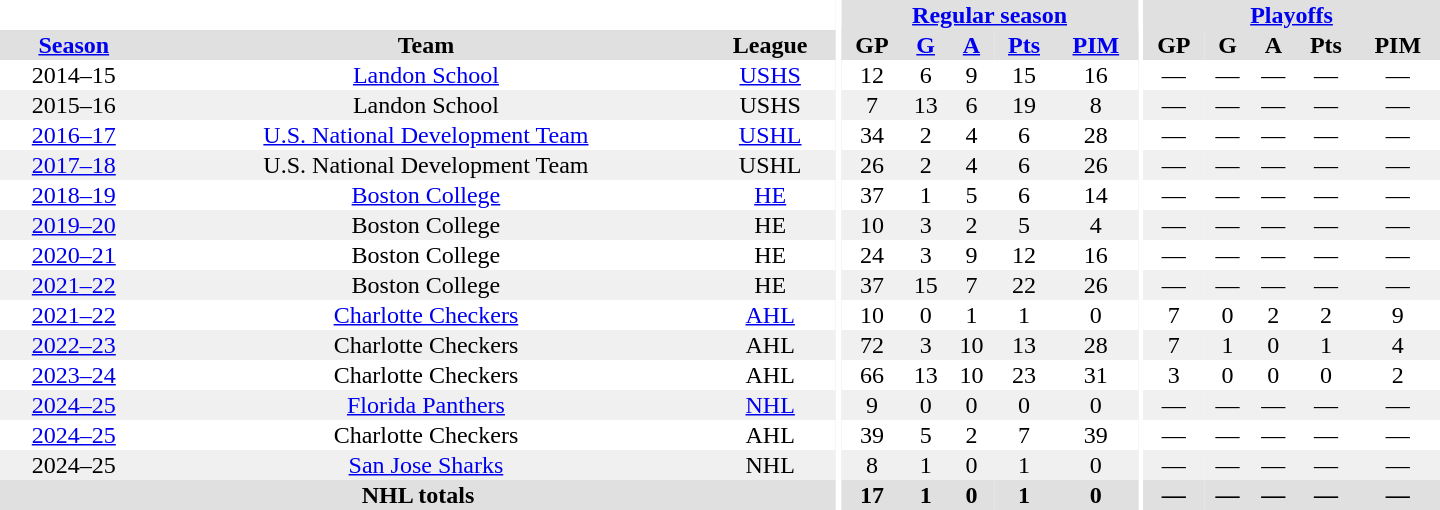<table border="0" cellpadding="1" cellspacing="0" style="text-align:center; width:60em;">
<tr bgcolor="#e0e0e0">
<th colspan="3" bgcolor="#ffffff"></th>
<th rowspan="99" bgcolor="#ffffff"></th>
<th colspan="5"><a href='#'>Regular season</a></th>
<th rowspan="99" bgcolor="#ffffff"></th>
<th colspan="5"><a href='#'>Playoffs</a></th>
</tr>
<tr bgcolor="#e0e0e0">
<th><a href='#'>Season</a></th>
<th>Team</th>
<th>League</th>
<th>GP</th>
<th><a href='#'>G</a></th>
<th><a href='#'>A</a></th>
<th><a href='#'>Pts</a></th>
<th><a href='#'>PIM</a></th>
<th>GP</th>
<th>G</th>
<th>A</th>
<th>Pts</th>
<th>PIM</th>
</tr>
<tr>
<td>2014–15</td>
<td><a href='#'>Landon School</a></td>
<td><a href='#'>USHS</a></td>
<td>12</td>
<td>6</td>
<td>9</td>
<td>15</td>
<td>16</td>
<td>—</td>
<td>—</td>
<td>—</td>
<td>—</td>
<td>—</td>
</tr>
<tr bgcolor="#f0f0f0">
<td>2015–16</td>
<td>Landon School</td>
<td>USHS</td>
<td>7</td>
<td>13</td>
<td>6</td>
<td>19</td>
<td>8</td>
<td>—</td>
<td>—</td>
<td>—</td>
<td>—</td>
<td>—</td>
</tr>
<tr>
<td><a href='#'>2016–17</a></td>
<td><a href='#'>U.S. National Development Team</a></td>
<td><a href='#'>USHL</a></td>
<td>34</td>
<td>2</td>
<td>4</td>
<td>6</td>
<td>28</td>
<td>—</td>
<td>—</td>
<td>—</td>
<td>—</td>
<td>—</td>
</tr>
<tr bgcolor="#f0f0f0">
<td><a href='#'>2017–18</a></td>
<td>U.S. National Development Team</td>
<td>USHL</td>
<td>26</td>
<td>2</td>
<td>4</td>
<td>6</td>
<td>26</td>
<td>—</td>
<td>—</td>
<td>—</td>
<td>—</td>
<td>—</td>
</tr>
<tr>
<td><a href='#'>2018–19</a></td>
<td><a href='#'>Boston College</a></td>
<td><a href='#'>HE</a></td>
<td>37</td>
<td>1</td>
<td>5</td>
<td>6</td>
<td>14</td>
<td>—</td>
<td>—</td>
<td>—</td>
<td>—</td>
<td>—</td>
</tr>
<tr bgcolor="#f0f0f0">
<td><a href='#'>2019–20</a></td>
<td>Boston College</td>
<td>HE</td>
<td>10</td>
<td>3</td>
<td>2</td>
<td>5</td>
<td>4</td>
<td>—</td>
<td>—</td>
<td>—</td>
<td>—</td>
<td>—</td>
</tr>
<tr>
<td><a href='#'>2020–21</a></td>
<td>Boston College</td>
<td>HE</td>
<td>24</td>
<td>3</td>
<td>9</td>
<td>12</td>
<td>16</td>
<td>—</td>
<td>—</td>
<td>—</td>
<td>—</td>
<td>—</td>
</tr>
<tr bgcolor="#f0f0f0">
<td><a href='#'>2021–22</a></td>
<td>Boston College</td>
<td>HE</td>
<td>37</td>
<td>15</td>
<td>7</td>
<td>22</td>
<td>26</td>
<td>—</td>
<td>—</td>
<td>—</td>
<td>—</td>
<td>—</td>
</tr>
<tr>
<td><a href='#'>2021–22</a></td>
<td><a href='#'>Charlotte Checkers</a></td>
<td><a href='#'>AHL</a></td>
<td>10</td>
<td>0</td>
<td>1</td>
<td>1</td>
<td>0</td>
<td>7</td>
<td>0</td>
<td>2</td>
<td>2</td>
<td>9</td>
</tr>
<tr bgcolor="#f0f0f0">
<td><a href='#'>2022–23</a></td>
<td>Charlotte Checkers</td>
<td>AHL</td>
<td>72</td>
<td>3</td>
<td>10</td>
<td>13</td>
<td>28</td>
<td>7</td>
<td>1</td>
<td>0</td>
<td>1</td>
<td>4</td>
</tr>
<tr>
<td><a href='#'>2023–24</a></td>
<td>Charlotte Checkers</td>
<td>AHL</td>
<td>66</td>
<td>13</td>
<td>10</td>
<td>23</td>
<td>31</td>
<td>3</td>
<td>0</td>
<td>0</td>
<td>0</td>
<td>2</td>
</tr>
<tr bgcolor="#f0f0f0">
<td><a href='#'>2024–25</a></td>
<td><a href='#'>Florida Panthers</a></td>
<td><a href='#'>NHL</a></td>
<td>9</td>
<td>0</td>
<td>0</td>
<td>0</td>
<td>0</td>
<td>—</td>
<td>—</td>
<td>—</td>
<td>—</td>
<td>—</td>
</tr>
<tr>
<td><a href='#'>2024–25</a></td>
<td>Charlotte Checkers</td>
<td>AHL</td>
<td>39</td>
<td>5</td>
<td>2</td>
<td>7</td>
<td>39</td>
<td>—</td>
<td>—</td>
<td>—</td>
<td>—</td>
<td>—</td>
</tr>
<tr bgcolor="#f0f0f0">
<td>2024–25</td>
<td><a href='#'>San Jose Sharks</a></td>
<td>NHL</td>
<td>8</td>
<td>1</td>
<td>0</td>
<td>1</td>
<td>0</td>
<td>—</td>
<td>—</td>
<td>—</td>
<td>—</td>
<td>—</td>
</tr>
<tr bgcolor="#e0e0e0">
<th colspan="3">NHL totals</th>
<th>17</th>
<th>1</th>
<th>0</th>
<th>1</th>
<th>0</th>
<th>—</th>
<th>—</th>
<th>—</th>
<th>—</th>
<th>—</th>
</tr>
</table>
